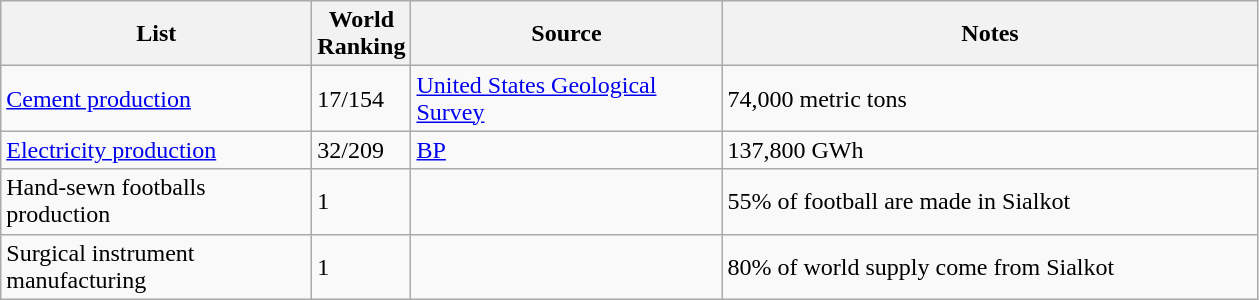<table class="wikitable">
<tr>
<th style="width:200px;">List</th>
<th width="1">World Ranking</th>
<th style="width:200px;">Source</th>
<th style="width:350px;">Notes</th>
</tr>
<tr>
<td><a href='#'>Cement production</a></td>
<td>17/154</td>
<td><a href='#'>United States Geological Survey</a></td>
<td>74,000 metric tons</td>
</tr>
<tr>
<td><a href='#'>Electricity production</a></td>
<td>32/209</td>
<td><a href='#'>BP</a></td>
<td>137,800 GWh</td>
</tr>
<tr>
<td>Hand-sewn footballs production</td>
<td>1</td>
<td></td>
<td>55% of football are made in Sialkot</td>
</tr>
<tr>
<td>Surgical instrument manufacturing</td>
<td>1</td>
<td></td>
<td>80% of world supply come from Sialkot</td>
</tr>
</table>
